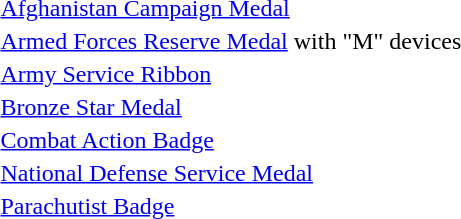<table>
<tr>
<td> <a href='#'>Afghanistan Campaign Medal</a></td>
</tr>
<tr>
<td> <a href='#'>Armed Forces Reserve Medal</a> with "M" devices</td>
</tr>
<tr>
<td> <a href='#'>Army Service Ribbon</a></td>
</tr>
<tr>
<td> <a href='#'>Bronze Star Medal</a></td>
</tr>
<tr>
<td> <a href='#'>Combat Action Badge</a></td>
</tr>
<tr>
<td> <a href='#'>National Defense Service Medal</a></td>
</tr>
<tr>
<td> <a href='#'>Parachutist Badge</a></td>
</tr>
</table>
